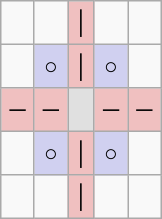<table class="wikitable" style="width:107px; font-size:95%;">
<tr style="text-align:center; height:29px;">
<td style="width:29px;"> </td>
<td style="width:29px;"> </td>
<td style="width:29px; background:#f0c0c0;">│</td>
<td style="width:29px;"> </td>
<td style="width:29px;"> </td>
</tr>
<tr style="text-align:center; height:29px;">
<td> </td>
<td style="background:#d0d0f0;">○</td>
<td style="background:#f0c0c0;">│</td>
<td style="background:#d0d0f0;">○</td>
<td> </td>
</tr>
<tr style="text-align:center; height:29px;">
<td style="background:#f0c0c0;">─</td>
<td style="background:#f0c0c0;">─</td>
<td style="background:#e0e0e0; color:red;"></td>
<td style="background:#f0c0c0;">─</td>
<td style="background:#f0c0c0;">─</td>
</tr>
<tr style="text-align:center; height:29px;">
<td> </td>
<td style="background:#d0d0f0;">○</td>
<td style="background:#f0c0c0;">│</td>
<td style="background:#d0d0f0;">○</td>
<td> </td>
</tr>
<tr style="text-align:center; height:29px;">
<td> </td>
<td> </td>
<td style="background:#f0c0c0;">│</td>
<td> </td>
<td> </td>
</tr>
</table>
